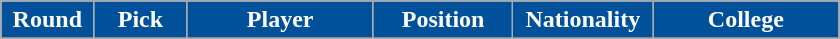<table class="wikitable sortable sortable">
<tr>
<th style="background:#00519a; color:white" width="10%">Round</th>
<th style="background:#00519a; color:white" width="10%">Pick</th>
<th style="background:#00519a; color:white" width="20%">Player</th>
<th style="background:#00519a; color:white" width="15%">Position</th>
<th style="background:#00519a; color:white" width="15%">Nationality</th>
<th style="background:#00519a; color:white" width="20%">College</th>
</tr>
<tr>
</tr>
</table>
